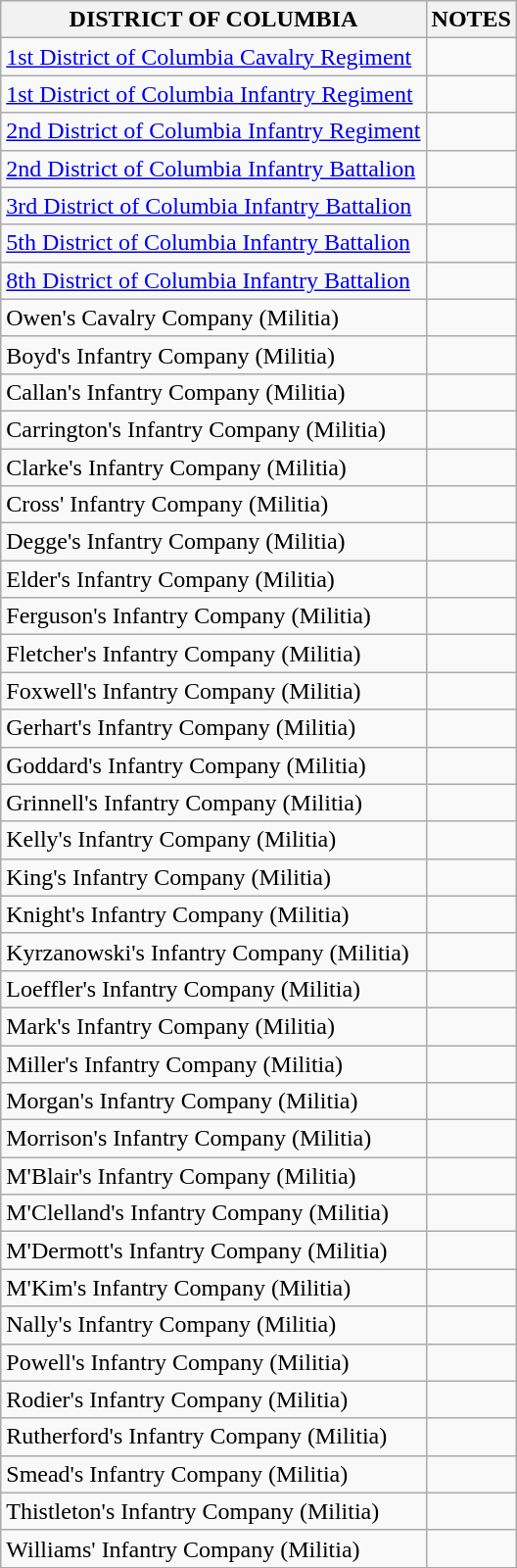<table class="wikitable">
<tr>
<th>DISTRICT OF COLUMBIA</th>
<th>NOTES</th>
</tr>
<tr>
<td><a href='#'>1st District of Columbia Cavalry Regiment</a></td>
<td></td>
</tr>
<tr>
<td><a href='#'>1st District of Columbia Infantry Regiment</a></td>
<td></td>
</tr>
<tr>
<td><a href='#'>2nd District of Columbia Infantry Regiment</a></td>
<td></td>
</tr>
<tr>
<td><a href='#'>2nd District of Columbia Infantry Battalion</a></td>
<td></td>
</tr>
<tr>
<td><a href='#'>3rd District of Columbia Infantry Battalion</a></td>
<td></td>
</tr>
<tr>
<td><a href='#'>5th District of Columbia Infantry Battalion</a></td>
<td></td>
</tr>
<tr>
<td><a href='#'>8th District of Columbia Infantry Battalion</a></td>
<td></td>
</tr>
<tr>
<td>Owen's Cavalry Company (Militia)</td>
<td></td>
</tr>
<tr>
<td>Boyd's Infantry Company (Militia)</td>
<td></td>
</tr>
<tr>
<td>Callan's Infantry Company (Militia)</td>
<td></td>
</tr>
<tr>
<td>Carrington's Infantry Company (Militia)</td>
<td></td>
</tr>
<tr>
<td>Clarke's Infantry Company (Militia)</td>
<td></td>
</tr>
<tr>
<td>Cross' Infantry Company (Militia)</td>
<td></td>
</tr>
<tr>
<td>Degge's Infantry Company (Militia)</td>
<td></td>
</tr>
<tr>
<td>Elder's Infantry Company (Militia)</td>
<td></td>
</tr>
<tr>
<td>Ferguson's Infantry Company (Militia)</td>
<td></td>
</tr>
<tr>
<td>Fletcher's Infantry Company (Militia)</td>
<td></td>
</tr>
<tr>
<td>Foxwell's Infantry Company (Militia)</td>
<td></td>
</tr>
<tr>
<td>Gerhart's Infantry Company (Militia)</td>
<td></td>
</tr>
<tr>
<td>Goddard's Infantry Company (Militia)</td>
<td></td>
</tr>
<tr>
<td>Grinnell's Infantry Company (Militia)</td>
<td></td>
</tr>
<tr>
<td>Kelly's Infantry Company (Militia)</td>
<td></td>
</tr>
<tr>
<td>King's Infantry Company (Militia)</td>
<td></td>
</tr>
<tr>
<td>Knight's Infantry Company (Militia)</td>
<td></td>
</tr>
<tr>
<td>Kyrzanowski's Infantry Company (Militia)</td>
<td></td>
</tr>
<tr>
<td>Loeffler's Infantry Company (Militia)</td>
<td></td>
</tr>
<tr>
<td>Mark's Infantry Company (Militia)</td>
<td></td>
</tr>
<tr>
<td>Miller's Infantry Company (Militia)</td>
<td></td>
</tr>
<tr>
<td>Morgan's Infantry Company (Militia)</td>
<td></td>
</tr>
<tr>
<td>Morrison's Infantry Company (Militia)</td>
<td></td>
</tr>
<tr>
<td>M'Blair's Infantry Company (Militia)</td>
<td></td>
</tr>
<tr>
<td>M'Clelland's Infantry Company (Militia)</td>
<td></td>
</tr>
<tr>
<td>M'Dermott's Infantry Company (Militia)</td>
<td></td>
</tr>
<tr>
<td>M'Kim's Infantry Company (Militia)</td>
<td></td>
</tr>
<tr>
<td>Nally's Infantry Company (Militia)</td>
<td></td>
</tr>
<tr>
<td>Powell's Infantry Company (Militia)</td>
<td></td>
</tr>
<tr>
<td>Rodier's Infantry Company (Militia)</td>
<td></td>
</tr>
<tr>
<td>Rutherford's Infantry Company (Militia)</td>
<td></td>
</tr>
<tr>
<td>Smead's Infantry Company (Militia)</td>
<td></td>
</tr>
<tr>
<td>Thistleton's Infantry Company (Militia)</td>
<td></td>
</tr>
<tr>
<td>Williams' Infantry Company (Militia)</td>
<td></td>
</tr>
<tr>
</tr>
</table>
